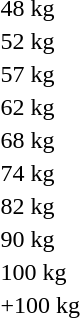<table>
<tr>
<td>48 kg</td>
<td></td>
<td></td>
<td></td>
</tr>
<tr>
<td>52 kg</td>
<td></td>
<td></td>
<td></td>
</tr>
<tr>
<td>57 kg</td>
<td></td>
<td></td>
<td></td>
</tr>
<tr>
<td>62 kg</td>
<td></td>
<td></td>
<td></td>
</tr>
<tr>
<td>68 kg</td>
<td></td>
<td></td>
<td></td>
</tr>
<tr>
<td>74 kg</td>
<td></td>
<td></td>
<td></td>
</tr>
<tr>
<td>82 kg</td>
<td></td>
<td></td>
<td></td>
</tr>
<tr>
<td>90 kg</td>
<td></td>
<td></td>
<td></td>
</tr>
<tr>
<td>100 kg</td>
<td></td>
<td></td>
<td></td>
</tr>
<tr>
<td>+100 kg</td>
<td></td>
<td></td>
<td></td>
</tr>
</table>
